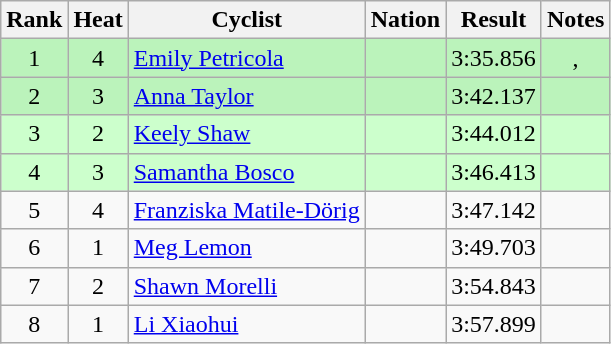<table class="wikitable sortable" style="text-align:center">
<tr>
<th>Rank</th>
<th>Heat</th>
<th>Cyclist</th>
<th>Nation</th>
<th>Result</th>
<th>Notes</th>
</tr>
<tr bgcolor=bbf3bb>
<td>1</td>
<td>4</td>
<td align=left><a href='#'>Emily Petricola</a></td>
<td align=left></td>
<td>3:35.856</td>
<td>, </td>
</tr>
<tr bgcolor=bbf3bb>
<td>2</td>
<td>3</td>
<td align=left><a href='#'>Anna Taylor</a></td>
<td align=left></td>
<td>3:42.137</td>
<td></td>
</tr>
<tr bgcolor=ccffcc>
<td>3</td>
<td>2</td>
<td align=left><a href='#'>Keely Shaw</a></td>
<td align=left></td>
<td>3:44.012</td>
<td></td>
</tr>
<tr bgcolor=ccffcc>
<td>4</td>
<td>3</td>
<td align=left><a href='#'>Samantha Bosco</a></td>
<td align=left></td>
<td>3:46.413</td>
<td></td>
</tr>
<tr>
<td>5</td>
<td>4</td>
<td align=left><a href='#'>Franziska Matile-Dörig</a></td>
<td align=left></td>
<td>3:47.142</td>
<td></td>
</tr>
<tr>
<td>6</td>
<td>1</td>
<td align=left><a href='#'>Meg Lemon</a></td>
<td align=left></td>
<td>3:49.703</td>
<td></td>
</tr>
<tr>
<td>7</td>
<td>2</td>
<td align=left><a href='#'>Shawn  Morelli</a></td>
<td align=left></td>
<td>3:54.843</td>
<td></td>
</tr>
<tr>
<td>8</td>
<td>1</td>
<td align=left><a href='#'>Li Xiaohui</a></td>
<td align=left></td>
<td>3:57.899</td>
<td></td>
</tr>
</table>
